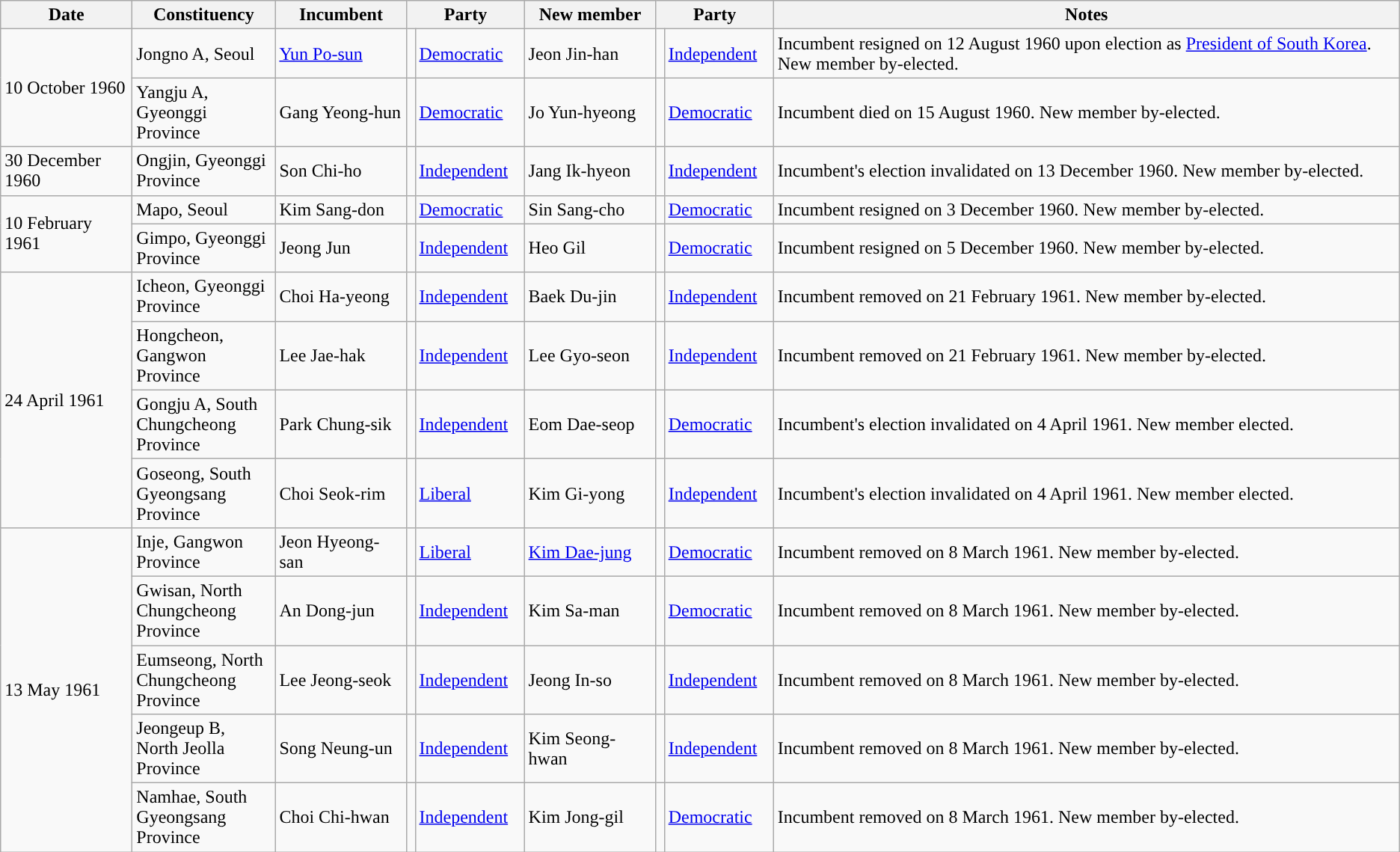<table class="wikitable sortable plainrowheaders">
<tr>
<th width="110px">Date</th>
<th width="120px">Constituency</th>
<th width="110px">Incumbent</th>
<th colspan="2">Party</th>
<th width="110px">New member</th>
<th colspan="2">Party</th>
<th class="unsortable">Notes</th>
</tr>
<tr>
<td rowspan="2">10 October 1960</td>
<td>Jongno A, Seoul</td>
<td><a href='#'>Yun Po-sun</a></td>
<td></td>
<td width="90px"><a href='#'>Democratic</a></td>
<td>Jeon Jin-han</td>
<td></td>
<td width="90px"><a href='#'>Independent</a></td>
<td>Incumbent resigned on 12 August 1960 upon election as <a href='#'>President of South Korea</a>. New member by-elected.</td>
</tr>
<tr>
<td>Yangju A, Gyeonggi Province</td>
<td>Gang Yeong-hun</td>
<td></td>
<td><a href='#'>Democratic</a></td>
<td>Jo Yun-hyeong</td>
<td></td>
<td><a href='#'>Democratic</a></td>
<td>Incumbent died on 15 August 1960. New member by-elected.</td>
</tr>
<tr>
<td>30 December 1960</td>
<td>Ongjin, Gyeonggi Province</td>
<td>Son Chi-ho</td>
<td></td>
<td><a href='#'>Independent</a></td>
<td>Jang Ik-hyeon</td>
<td></td>
<td><a href='#'>Independent</a></td>
<td>Incumbent's election invalidated on 13 December 1960. New member by-elected.</td>
</tr>
<tr>
<td rowspan="2">10 February 1961</td>
<td>Mapo, Seoul</td>
<td>Kim Sang-don</td>
<td></td>
<td><a href='#'>Democratic</a></td>
<td>Sin Sang-cho</td>
<td></td>
<td><a href='#'>Democratic</a></td>
<td>Incumbent resigned on 3 December 1960. New member by-elected.</td>
</tr>
<tr>
<td>Gimpo, Gyeonggi Province</td>
<td>Jeong Jun</td>
<td></td>
<td><a href='#'>Independent</a></td>
<td>Heo Gil</td>
<td></td>
<td><a href='#'>Democratic</a></td>
<td>Incumbent resigned on 5 December 1960. New member by-elected.</td>
</tr>
<tr>
<td rowspan="4">24 April 1961</td>
<td>Icheon, Gyeonggi Province</td>
<td>Choi Ha-yeong</td>
<td></td>
<td><a href='#'>Independent</a></td>
<td>Baek Du-jin</td>
<td></td>
<td><a href='#'>Independent</a></td>
<td>Incumbent removed on 21 February 1961. New member by-elected.</td>
</tr>
<tr>
<td>Hongcheon, Gangwon Province</td>
<td>Lee Jae-hak</td>
<td></td>
<td><a href='#'>Independent</a></td>
<td>Lee Gyo-seon</td>
<td></td>
<td><a href='#'>Independent</a></td>
<td>Incumbent removed on 21 February 1961. New member by-elected.</td>
</tr>
<tr>
<td>Gongju A, South Chungcheong Province</td>
<td>Park Chung-sik</td>
<td></td>
<td><a href='#'>Independent</a></td>
<td>Eom Dae-seop</td>
<td></td>
<td><a href='#'>Democratic</a></td>
<td>Incumbent's election invalidated on 4 April 1961. New member elected.</td>
</tr>
<tr>
<td>Goseong, South Gyeongsang Province</td>
<td>Choi Seok-rim</td>
<td></td>
<td><a href='#'>Liberal</a></td>
<td>Kim Gi-yong</td>
<td></td>
<td><a href='#'>Independent</a></td>
<td>Incumbent's election invalidated on 4 April 1961. New member elected.</td>
</tr>
<tr>
<td rowspan="5">13 May 1961</td>
<td>Inje, Gangwon Province</td>
<td>Jeon Hyeong-san</td>
<td></td>
<td><a href='#'>Liberal</a></td>
<td><a href='#'>Kim Dae-jung</a></td>
<td></td>
<td><a href='#'>Democratic</a></td>
<td>Incumbent removed on 8 March 1961. New member by-elected.</td>
</tr>
<tr>
<td>Gwisan, North Chungcheong Province</td>
<td>An Dong-jun</td>
<td></td>
<td><a href='#'>Independent</a></td>
<td>Kim Sa-man</td>
<td></td>
<td><a href='#'>Democratic</a></td>
<td>Incumbent removed on 8 March 1961. New member by-elected.</td>
</tr>
<tr>
<td>Eumseong, North Chungcheong Province</td>
<td>Lee Jeong-seok</td>
<td></td>
<td><a href='#'>Independent</a></td>
<td>Jeong In-so</td>
<td></td>
<td><a href='#'>Independent</a></td>
<td>Incumbent removed on 8 March 1961. New member by-elected.</td>
</tr>
<tr>
<td>Jeongeup B, North Jeolla Province</td>
<td>Song Neung-un</td>
<td></td>
<td><a href='#'>Independent</a></td>
<td>Kim Seong-hwan</td>
<td></td>
<td><a href='#'>Independent</a></td>
<td>Incumbent removed on 8 March 1961. New member by-elected.</td>
</tr>
<tr>
<td>Namhae, South Gyeongsang Province</td>
<td>Choi Chi-hwan</td>
<td></td>
<td><a href='#'>Independent</a></td>
<td>Kim Jong-gil</td>
<td></td>
<td><a href='#'>Democratic</a></td>
<td>Incumbent removed on 8 March 1961. New member by-elected.</td>
</tr>
</table>
